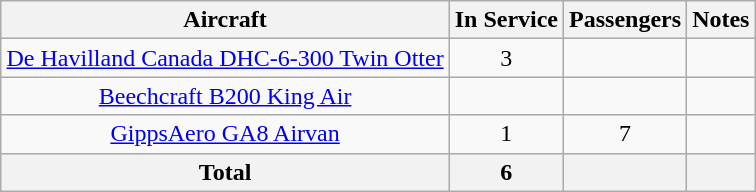<table class="wikitable" style="margin:0.5em auto; text-align:center">
<tr>
<th>Aircraft</th>
<th>In Service</th>
<th>Passengers</th>
<th>Notes</th>
</tr>
<tr>
<td><a href='#'>De Havilland Canada DHC-6-300 Twin Otter</a></td>
<td>3</td>
<td></td>
<td></td>
</tr>
<tr>
<td><a href='#'>Beechcraft B200 King Air</a></td>
<td></td>
<td></td>
<td></td>
</tr>
<tr>
<td><a href='#'>GippsAero GA8 Airvan</a></td>
<td>1</td>
<td>7</td>
<td></td>
</tr>
<tr>
<th>Total</th>
<th>6</th>
<th></th>
<th></th>
</tr>
</table>
